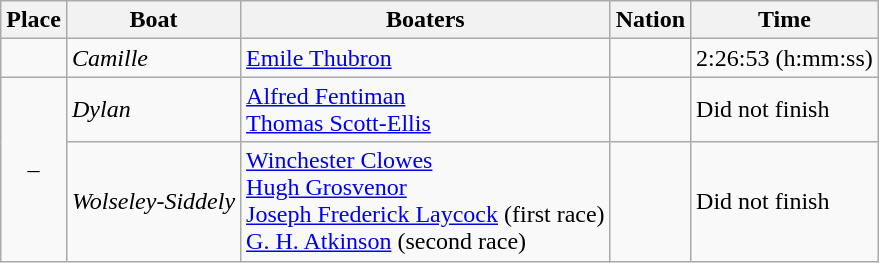<table class=wikitable>
<tr>
<th>Place</th>
<th>Boat</th>
<th>Boaters</th>
<th>Nation</th>
<th>Time</th>
</tr>
<tr>
<td align=center></td>
<td><em>Camille</em></td>
<td><a href='#'>Emile Thubron</a></td>
<td></td>
<td>2:26:53 (h:mm:ss)</td>
</tr>
<tr>
<td align=center rowspan=2>–</td>
<td><em>Dylan</em></td>
<td><a href='#'>Alfred Fentiman</a> <br> <a href='#'>Thomas Scott-Ellis</a></td>
<td></td>
<td>Did not finish</td>
</tr>
<tr>
<td><em>Wolseley-Siddely</em></td>
<td><a href='#'>Winchester Clowes</a> <br> <a href='#'>Hugh Grosvenor</a> <br> <a href='#'>Joseph Frederick Laycock</a> (first race) <br> <a href='#'>G. H. Atkinson</a> (second race)</td>
<td></td>
<td>Did not finish</td>
</tr>
</table>
